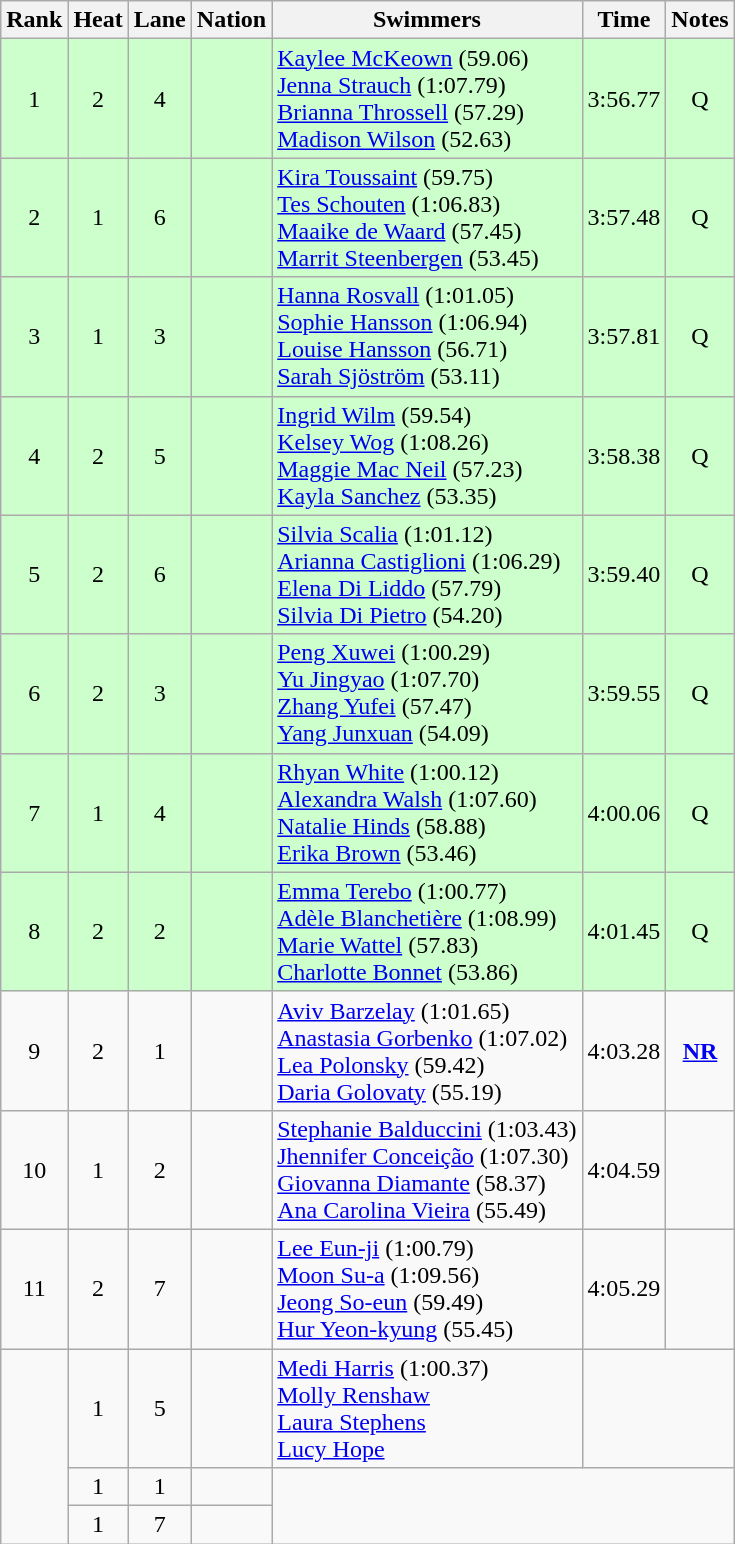<table class="wikitable sortable" style="text-align:center">
<tr>
<th>Rank</th>
<th>Heat</th>
<th>Lane</th>
<th>Nation</th>
<th>Swimmers</th>
<th>Time</th>
<th>Notes</th>
</tr>
<tr bgcolor=ccffcc>
<td>1</td>
<td>2</td>
<td>4</td>
<td align=left></td>
<td align=left><a href='#'>Kaylee McKeown</a> (59.06)<br><a href='#'>Jenna Strauch</a> (1:07.79)<br><a href='#'>Brianna Throssell</a> (57.29)<br><a href='#'>Madison Wilson</a> (52.63)</td>
<td>3:56.77</td>
<td>Q</td>
</tr>
<tr bgcolor=ccffcc>
<td>2</td>
<td>1</td>
<td>6</td>
<td align=left></td>
<td align=left><a href='#'>Kira Toussaint</a> (59.75)<br><a href='#'>Tes Schouten</a> (1:06.83)<br><a href='#'>Maaike de Waard</a> (57.45)<br><a href='#'>Marrit Steenbergen</a> (53.45)</td>
<td>3:57.48</td>
<td>Q</td>
</tr>
<tr bgcolor=ccffcc>
<td>3</td>
<td>1</td>
<td>3</td>
<td align=left></td>
<td align=left><a href='#'>Hanna Rosvall</a> (1:01.05)<br><a href='#'>Sophie Hansson</a> (1:06.94)<br><a href='#'>Louise Hansson</a> (56.71)<br><a href='#'>Sarah Sjöström</a> (53.11)</td>
<td>3:57.81</td>
<td>Q</td>
</tr>
<tr bgcolor=ccffcc>
<td>4</td>
<td>2</td>
<td>5</td>
<td align=left></td>
<td align=left><a href='#'>Ingrid Wilm</a> (59.54)<br><a href='#'>Kelsey Wog</a> (1:08.26)<br><a href='#'>Maggie Mac Neil</a> (57.23)<br><a href='#'>Kayla Sanchez</a> (53.35)</td>
<td>3:58.38</td>
<td>Q</td>
</tr>
<tr bgcolor=ccffcc>
<td>5</td>
<td>2</td>
<td>6</td>
<td align=left></td>
<td align=left><a href='#'>Silvia Scalia</a> (1:01.12)<br><a href='#'>Arianna Castiglioni</a> (1:06.29)<br><a href='#'>Elena Di Liddo</a> (57.79)<br><a href='#'>Silvia Di Pietro</a> (54.20)</td>
<td>3:59.40</td>
<td>Q</td>
</tr>
<tr bgcolor=ccffcc>
<td>6</td>
<td>2</td>
<td>3</td>
<td align=left></td>
<td align=left><a href='#'>Peng Xuwei</a> (1:00.29)<br><a href='#'>Yu Jingyao</a> (1:07.70)<br><a href='#'>Zhang Yufei</a> (57.47)<br><a href='#'>Yang Junxuan</a> (54.09)</td>
<td>3:59.55</td>
<td>Q</td>
</tr>
<tr bgcolor=ccffcc>
<td>7</td>
<td>1</td>
<td>4</td>
<td align=left></td>
<td align=left><a href='#'>Rhyan White</a> (1:00.12)<br><a href='#'>Alexandra Walsh</a> (1:07.60)<br><a href='#'>Natalie Hinds</a> (58.88)<br><a href='#'>Erika Brown</a> (53.46)</td>
<td>4:00.06</td>
<td>Q</td>
</tr>
<tr bgcolor=ccffcc>
<td>8</td>
<td>2</td>
<td>2</td>
<td align=left></td>
<td align=left><a href='#'>Emma Terebo</a> (1:00.77)<br><a href='#'>Adèle Blanchetière</a> (1:08.99)<br><a href='#'>Marie Wattel</a> (57.83)<br><a href='#'>Charlotte Bonnet</a> (53.86)</td>
<td>4:01.45</td>
<td>Q</td>
</tr>
<tr>
<td>9</td>
<td>2</td>
<td>1</td>
<td align=left></td>
<td align=left><a href='#'>Aviv Barzelay</a> (1:01.65)<br><a href='#'>Anastasia Gorbenko</a> (1:07.02)<br><a href='#'>Lea Polonsky</a> (59.42)<br><a href='#'>Daria Golovaty</a> (55.19)</td>
<td>4:03.28</td>
<td><strong><a href='#'>NR</a></strong></td>
</tr>
<tr>
<td>10</td>
<td>1</td>
<td>2</td>
<td align=left></td>
<td align=left><a href='#'>Stephanie Balduccini</a> (1:03.43)<br><a href='#'>Jhennifer Conceição</a> (1:07.30)<br><a href='#'>Giovanna Diamante</a> (58.37)<br><a href='#'>Ana Carolina Vieira</a> (55.49)</td>
<td>4:04.59</td>
<td></td>
</tr>
<tr>
<td>11</td>
<td>2</td>
<td>7</td>
<td align=left></td>
<td align=left><a href='#'>Lee Eun-ji</a> (1:00.79)<br><a href='#'>Moon Su-a</a> (1:09.56)<br><a href='#'>Jeong So-eun</a> (59.49)<br><a href='#'>Hur Yeon-kyung</a> (55.45)</td>
<td>4:05.29</td>
<td></td>
</tr>
<tr>
<td rowspan=3></td>
<td>1</td>
<td>5</td>
<td align="left"></td>
<td align="left"><a href='#'>Medi Harris</a> (1:00.37)<br><a href='#'>Molly Renshaw</a><br><a href='#'>Laura Stephens</a><br><a href='#'>Lucy Hope</a></td>
<td colspan=2></td>
</tr>
<tr>
<td>1</td>
<td>1</td>
<td align="left"></td>
<td colspan=3 rowspan=2></td>
</tr>
<tr>
<td>1</td>
<td>7</td>
<td align=left></td>
</tr>
</table>
